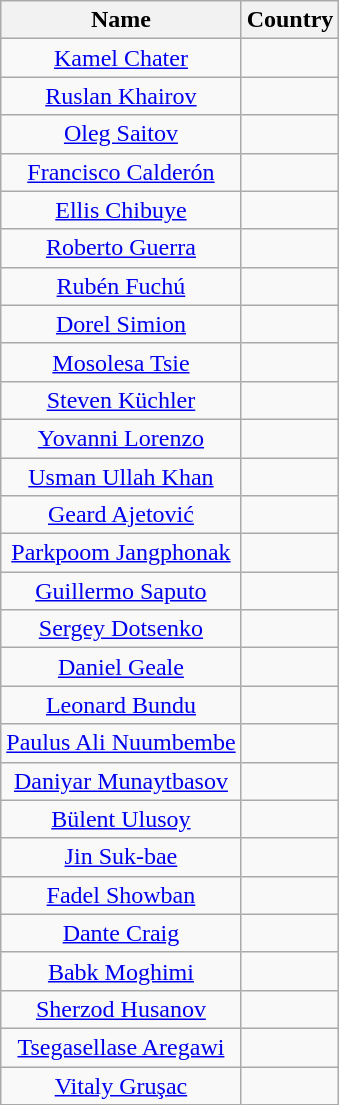<table class="wikitable sortable  mw-collapsible mw-collapsed" style="text-align:center">
<tr>
<th>Name</th>
<th>Country</th>
</tr>
<tr>
<td><a href='#'>Kamel Chater</a></td>
<td></td>
</tr>
<tr>
<td><a href='#'>Ruslan Khairov</a></td>
<td></td>
</tr>
<tr>
<td><a href='#'>Oleg Saitov</a></td>
<td></td>
</tr>
<tr>
<td><a href='#'>Francisco Calderón</a></td>
<td></td>
</tr>
<tr>
<td><a href='#'>Ellis Chibuye</a></td>
<td></td>
</tr>
<tr>
<td><a href='#'>Roberto Guerra</a></td>
<td></td>
</tr>
<tr>
<td><a href='#'>Rubén Fuchú</a></td>
<td></td>
</tr>
<tr>
<td><a href='#'>Dorel Simion</a></td>
<td></td>
</tr>
<tr>
<td><a href='#'>Mosolesa Tsie</a></td>
<td></td>
</tr>
<tr>
<td><a href='#'>Steven Küchler</a></td>
<td></td>
</tr>
<tr>
<td><a href='#'>Yovanni Lorenzo</a></td>
<td></td>
</tr>
<tr>
<td><a href='#'>Usman Ullah Khan</a></td>
<td></td>
</tr>
<tr>
<td><a href='#'>Geard Ajetović</a></td>
<td></td>
</tr>
<tr>
<td><a href='#'>Parkpoom Jangphonak</a></td>
<td></td>
</tr>
<tr>
<td><a href='#'>Guillermo Saputo</a></td>
<td></td>
</tr>
<tr>
<td><a href='#'>Sergey Dotsenko</a></td>
<td></td>
</tr>
<tr>
<td><a href='#'>Daniel Geale</a></td>
<td></td>
</tr>
<tr>
<td><a href='#'>Leonard Bundu</a></td>
<td></td>
</tr>
<tr>
<td><a href='#'>Paulus Ali Nuumbembe</a></td>
<td></td>
</tr>
<tr>
<td><a href='#'>Daniyar Munaytbasov</a></td>
<td></td>
</tr>
<tr>
<td><a href='#'>Bülent Ulusoy</a></td>
<td></td>
</tr>
<tr>
<td><a href='#'>Jin Suk-bae</a></td>
<td></td>
</tr>
<tr>
<td><a href='#'>Fadel Showban</a></td>
<td></td>
</tr>
<tr>
<td><a href='#'>Dante Craig</a></td>
<td></td>
</tr>
<tr>
<td><a href='#'>Babk Moghimi</a></td>
<td></td>
</tr>
<tr>
<td><a href='#'>Sherzod Husanov</a></td>
<td></td>
</tr>
<tr>
<td><a href='#'>Tsegasellase Aregawi</a></td>
<td></td>
</tr>
<tr>
<td><a href='#'>Vitaly Gruşac</a></td>
<td></td>
</tr>
</table>
